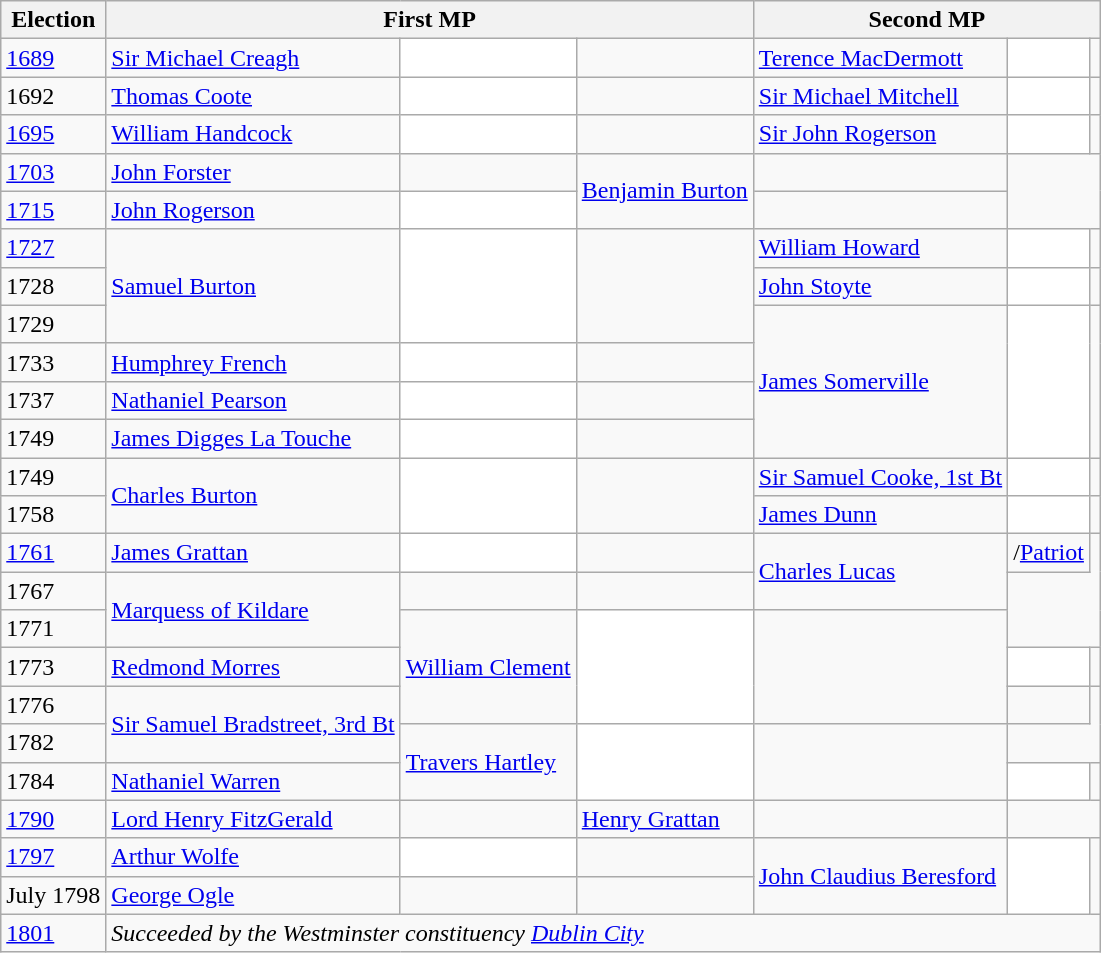<table class="wikitable">
<tr>
<th>Election</th>
<th colspan=3>First MP</th>
<th colspan=3>Second MP</th>
</tr>
<tr>
<td><a href='#'>1689</a></td>
<td><a href='#'>Sir Michael Creagh</a></td>
<td style="background-color: white"></td>
<td></td>
<td><a href='#'>Terence MacDermott</a></td>
<td style="background-color: white"></td>
<td></td>
</tr>
<tr>
<td>1692</td>
<td><a href='#'>Thomas Coote</a></td>
<td style="background-color: white"></td>
<td></td>
<td><a href='#'>Sir Michael Mitchell</a> </td>
<td style="background-color: white"></td>
<td></td>
</tr>
<tr>
<td><a href='#'>1695</a></td>
<td><a href='#'>William Handcock</a></td>
<td style="background-color: white"></td>
<td></td>
<td><a href='#'>Sir John Rogerson</a> </td>
<td style="background-color: white"></td>
<td></td>
</tr>
<tr>
<td><a href='#'>1703</a></td>
<td><a href='#'>John Forster</a></td>
<td></td>
<td rowspan="2"><a href='#'>Benjamin Burton</a></td>
<td></td>
</tr>
<tr>
<td><a href='#'>1715</a></td>
<td><a href='#'>John Rogerson</a></td>
<td style="background-color: white"></td>
<td></td>
</tr>
<tr>
<td><a href='#'>1727</a></td>
<td rowspan="3"><a href='#'>Samuel Burton</a></td>
<td rowspan="3" style="background-color: white"></td>
<td rowspan="3"></td>
<td><a href='#'>William Howard</a></td>
<td style="background-color: white"></td>
<td></td>
</tr>
<tr>
<td>1728</td>
<td><a href='#'>John Stoyte</a></td>
<td style="background-color: white"></td>
<td></td>
</tr>
<tr>
<td>1729</td>
<td rowspan="4"><a href='#'>James Somerville</a></td>
<td rowspan="4" style="background-color: white"></td>
<td rowspan="4"></td>
</tr>
<tr>
<td>1733</td>
<td><a href='#'>Humphrey French</a></td>
<td style="background-color: white"></td>
<td></td>
</tr>
<tr>
<td>1737</td>
<td><a href='#'>Nathaniel Pearson</a></td>
<td style="background-color: white"></td>
<td></td>
</tr>
<tr>
<td>1749</td>
<td><a href='#'>James Digges La Touche</a></td>
<td style="background-color: white"></td>
<td></td>
</tr>
<tr>
<td>1749</td>
<td rowspan="2"><a href='#'>Charles Burton</a></td>
<td rowspan="2" style="background-color: white"></td>
<td rowspan="2"></td>
<td><a href='#'>Sir Samuel Cooke, 1st Bt</a></td>
<td style="background-color: white"></td>
<td></td>
</tr>
<tr>
<td>1758</td>
<td><a href='#'>James Dunn</a></td>
<td style="background-color: white"></td>
<td></td>
</tr>
<tr>
<td><a href='#'>1761</a></td>
<td><a href='#'>James Grattan</a></td>
<td style="background-color: white"></td>
<td></td>
<td rowspan="2"><a href='#'>Charles Lucas</a></td>
<td>/<a href='#'>Patriot</a></td>
</tr>
<tr>
<td>1767</td>
<td rowspan="2"><a href='#'>Marquess of Kildare</a></td>
<td></td>
</tr>
<tr>
<td>1771</td>
<td rowspan="3"><a href='#'>William Clement</a></td>
<td rowspan="3" style="background-color: white"></td>
<td rowspan="3"></td>
</tr>
<tr>
<td>1773</td>
<td><a href='#'>Redmond Morres</a></td>
<td style="background-color: white"></td>
<td></td>
</tr>
<tr>
<td>1776</td>
<td rowspan="2"><a href='#'>Sir Samuel Bradstreet, 3rd Bt</a></td>
<td></td>
</tr>
<tr>
<td>1782</td>
<td rowspan="2"><a href='#'>Travers Hartley</a></td>
<td rowspan="2" style="background-color: white"></td>
<td rowspan="2"></td>
</tr>
<tr>
<td>1784</td>
<td><a href='#'>Nathaniel Warren</a></td>
<td style="background-color: white"></td>
<td></td>
</tr>
<tr>
<td><a href='#'>1790</a></td>
<td><a href='#'>Lord Henry FitzGerald</a></td>
<td></td>
<td><a href='#'>Henry Grattan</a></td>
<td></td>
</tr>
<tr>
<td><a href='#'>1797</a></td>
<td><a href='#'>Arthur Wolfe</a></td>
<td style="background-color: white"></td>
<td></td>
<td rowspan="2"><a href='#'>John Claudius Beresford</a></td>
<td rowspan="2" style="background-color: white"></td>
<td rowspan="2"></td>
</tr>
<tr>
<td>July 1798</td>
<td><a href='#'>George Ogle</a></td>
<td></td>
</tr>
<tr>
<td><a href='#'>1801</a></td>
<td colspan="6"><em>Succeeded by the Westminster constituency <a href='#'>Dublin City</a></em></td>
</tr>
</table>
